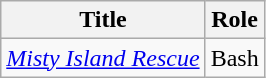<table class="wikitable">
<tr>
<th>Title</th>
<th>Role</th>
</tr>
<tr>
<td><em><a href='#'>Misty Island Rescue</a></em></td>
<td>Bash</td>
</tr>
</table>
